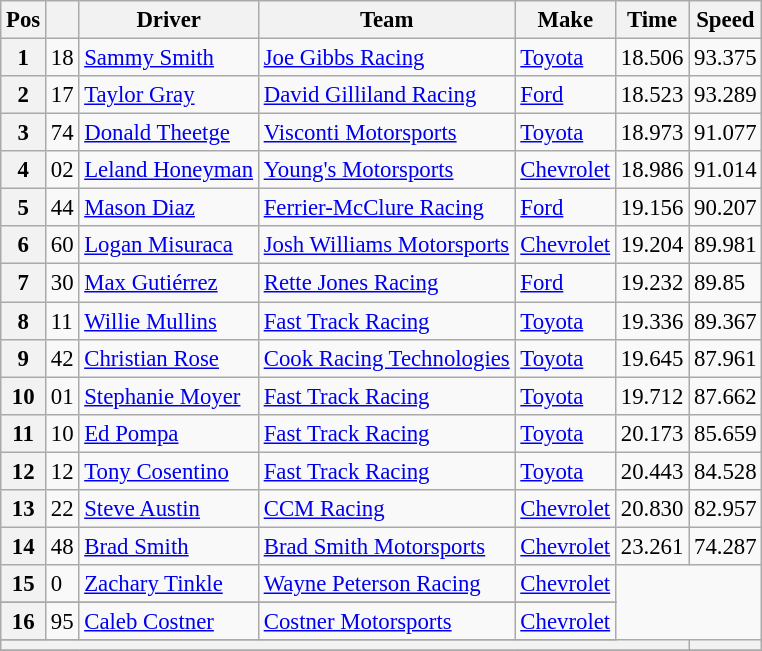<table class="wikitable" style="font-size:95%">
<tr>
<th>Pos</th>
<th></th>
<th>Driver</th>
<th>Team</th>
<th>Make</th>
<th>Time</th>
<th>Speed</th>
</tr>
<tr>
<th>1</th>
<td>18</td>
<td><a href='#'>Sammy Smith</a></td>
<td><a href='#'>Joe Gibbs Racing</a></td>
<td><a href='#'>Toyota</a></td>
<td>18.506</td>
<td>93.375</td>
</tr>
<tr>
<th>2</th>
<td>17</td>
<td><a href='#'>Taylor Gray</a></td>
<td><a href='#'>David Gilliland Racing</a></td>
<td><a href='#'>Ford</a></td>
<td>18.523</td>
<td>93.289</td>
</tr>
<tr>
<th>3</th>
<td>74</td>
<td><a href='#'>Donald Theetge</a></td>
<td><a href='#'>Visconti Motorsports</a></td>
<td><a href='#'>Toyota</a></td>
<td>18.973</td>
<td>91.077</td>
</tr>
<tr>
<th>4</th>
<td>02</td>
<td><a href='#'>Leland Honeyman</a></td>
<td><a href='#'>Young's Motorsports</a></td>
<td><a href='#'>Chevrolet</a></td>
<td>18.986</td>
<td>91.014</td>
</tr>
<tr>
<th>5</th>
<td>44</td>
<td><a href='#'>Mason Diaz</a></td>
<td><a href='#'>Ferrier-McClure Racing</a></td>
<td><a href='#'>Ford</a></td>
<td>19.156</td>
<td>90.207</td>
</tr>
<tr>
<th>6</th>
<td>60</td>
<td><a href='#'>Logan Misuraca</a></td>
<td><a href='#'>Josh Williams Motorsports</a></td>
<td><a href='#'>Chevrolet</a></td>
<td>19.204</td>
<td>89.981</td>
</tr>
<tr>
<th>7</th>
<td>30</td>
<td><a href='#'>Max Gutiérrez</a></td>
<td><a href='#'>Rette Jones Racing</a></td>
<td><a href='#'>Ford</a></td>
<td>19.232</td>
<td>89.85</td>
</tr>
<tr>
<th>8</th>
<td>11</td>
<td><a href='#'>Willie Mullins</a></td>
<td><a href='#'>Fast Track Racing</a></td>
<td><a href='#'>Toyota</a></td>
<td>19.336</td>
<td>89.367</td>
</tr>
<tr>
<th>9</th>
<td>42</td>
<td><a href='#'>Christian Rose</a></td>
<td><a href='#'>Cook Racing Technologies</a></td>
<td><a href='#'>Toyota</a></td>
<td>19.645</td>
<td>87.961</td>
</tr>
<tr>
<th>10</th>
<td>01</td>
<td><a href='#'>Stephanie Moyer</a></td>
<td><a href='#'>Fast Track Racing</a></td>
<td><a href='#'>Toyota</a></td>
<td>19.712</td>
<td>87.662</td>
</tr>
<tr>
<th>11</th>
<td>10</td>
<td><a href='#'>Ed Pompa</a></td>
<td><a href='#'>Fast Track Racing</a></td>
<td><a href='#'>Toyota</a></td>
<td>20.173</td>
<td>85.659</td>
</tr>
<tr>
<th>12</th>
<td>12</td>
<td><a href='#'>Tony Cosentino</a></td>
<td><a href='#'>Fast Track Racing</a></td>
<td><a href='#'>Toyota</a></td>
<td>20.443</td>
<td>84.528</td>
</tr>
<tr>
<th>13</th>
<td>22</td>
<td><a href='#'>Steve Austin</a></td>
<td><a href='#'>CCM Racing</a></td>
<td><a href='#'>Chevrolet</a></td>
<td>20.830</td>
<td>82.957</td>
</tr>
<tr>
<th>14</th>
<td>48</td>
<td><a href='#'>Brad Smith</a></td>
<td><a href='#'>Brad Smith Motorsports</a></td>
<td><a href='#'>Chevrolet</a></td>
<td>23.261</td>
<td>74.287</td>
</tr>
<tr>
<th>15</th>
<td>0</td>
<td><a href='#'>Zachary Tinkle</a></td>
<td><a href='#'>Wayne Peterson Racing</a></td>
<td><a href='#'>Chevrolet</a></td>
</tr>
<tr ->
</tr>
<tr>
<th>16</th>
<td>95</td>
<td><a href='#'>Caleb Costner</a></td>
<td><a href='#'>Costner Motorsports</a></td>
<td><a href='#'>Chevrolet</a></td>
</tr>
<tr ->
</tr>
<tr>
<th colspan="6"></th>
<th></th>
</tr>
<tr>
</tr>
</table>
